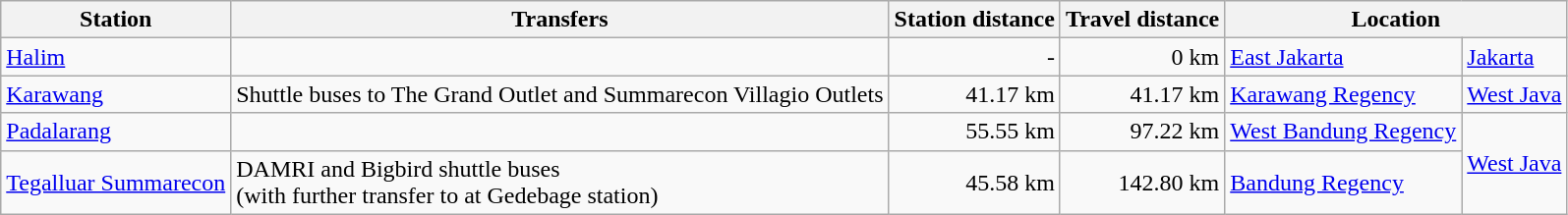<table rules="all" class="wikitable">
<tr>
<th>Station</th>
<th>Transfers</th>
<th>Station distance</th>
<th>Travel distance</th>
<th colspan="2">Location</th>
</tr>
<tr>
<td><a href='#'>Halim</a></td>
<td></td>
<td align="right">-</td>
<td align="right">0 km</td>
<td><a href='#'>East Jakarta</a></td>
<td><a href='#'>Jakarta</a></td>
</tr>
<tr>
<td><a href='#'>Karawang</a></td>
<td> Shuttle buses to The Grand Outlet and Summarecon Villagio Outlets</td>
<td align="right">41.17 km</td>
<td align="right">41.17 km</td>
<td><a href='#'>Karawang Regency</a></td>
<td><a href='#'>West Java</a></td>
</tr>
<tr>
<td><a href='#'>Padalarang</a></td>
<td></td>
<td align="right">55.55 km</td>
<td align="right">97.22 km</td>
<td><a href='#'>West Bandung Regency</a></td>
<td rowspan="2"><a href='#'>West Java</a></td>
</tr>
<tr>
<td><a href='#'>Tegalluar Summarecon</a></td>
<td> DAMRI and Bigbird shuttle buses<br>(with further transfer to   at Gedebage station)</td>
<td align="right">45.58 km</td>
<td align="right">142.80 km</td>
<td><a href='#'>Bandung Regency</a></td>
</tr>
</table>
